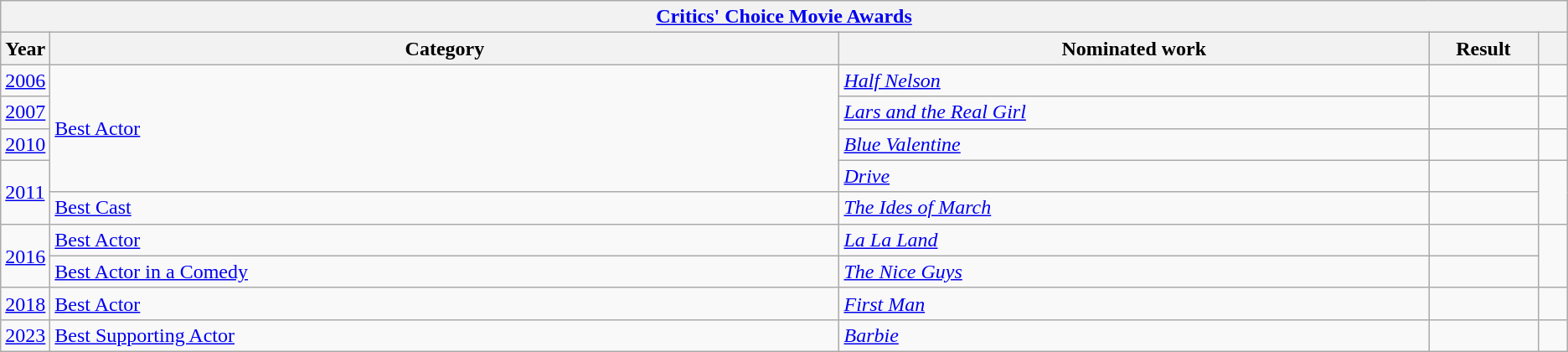<table class="wikitable">
<tr>
<th colspan="5"><a href='#'>Critics' Choice Movie Awards</a></th>
</tr>
<tr>
<th scope="col" style="width:1em;">Year</th>
<th scope="col" style="width:39em;">Category</th>
<th scope="col" style="width:29em;">Nominated work</th>
<th scope="col" style="width:5em;">Result</th>
<th scope="col" style="width:1em;"></th>
</tr>
<tr>
<td><a href='#'>2006</a></td>
<td rowspan="4"><a href='#'>Best Actor</a></td>
<td><em><a href='#'>Half Nelson</a></em></td>
<td></td>
<td></td>
</tr>
<tr>
<td><a href='#'>2007</a></td>
<td><em><a href='#'>Lars and the Real Girl</a></em></td>
<td></td>
<td></td>
</tr>
<tr>
<td><a href='#'>2010</a></td>
<td><em><a href='#'>Blue Valentine</a></em></td>
<td></td>
<td></td>
</tr>
<tr>
<td rowspan="2"><a href='#'>2011</a></td>
<td><em><a href='#'>Drive</a></em></td>
<td></td>
<td rowspan="2"></td>
</tr>
<tr>
<td><a href='#'>Best Cast</a></td>
<td><em><a href='#'>The Ides of March</a></em></td>
<td></td>
</tr>
<tr>
<td rowspan="2"><a href='#'>2016</a></td>
<td><a href='#'>Best Actor</a></td>
<td><em><a href='#'>La La Land</a></em></td>
<td></td>
<td rowspan="2"></td>
</tr>
<tr>
<td><a href='#'>Best Actor in a Comedy</a></td>
<td><em><a href='#'>The Nice Guys</a></em></td>
<td></td>
</tr>
<tr>
<td><a href='#'>2018</a></td>
<td><a href='#'>Best Actor</a></td>
<td><em><a href='#'>First Man</a></em></td>
<td></td>
<td></td>
</tr>
<tr>
<td><a href='#'>2023</a></td>
<td><a href='#'>Best Supporting Actor</a></td>
<td><em><a href='#'>Barbie</a></em></td>
<td></td>
<td></td>
</tr>
</table>
